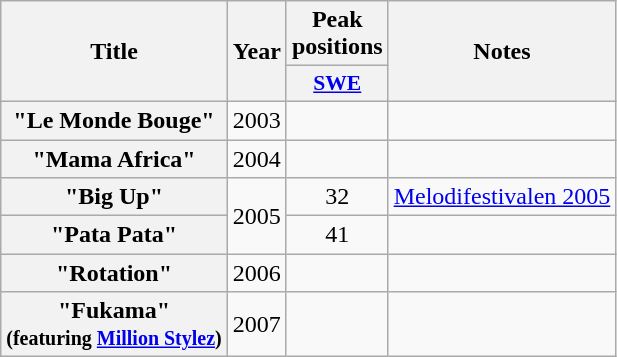<table class="wikitable plainrowheaders" style="text-align:center">
<tr>
<th scope="col" rowspan="2">Title</th>
<th scope="col" rowspan="2">Year</th>
<th scope="col" colspan="1">Peak positions</th>
<th scope="col" rowspan="2">Notes</th>
</tr>
<tr>
<th scope="col" style="width:3em;font-size:90%;"><a href='#'>SWE</a><br></th>
</tr>
<tr>
<th scope="row">"Le Monde Bouge"</th>
<td>2003</td>
<td></td>
<td></td>
</tr>
<tr>
<th scope="row">"Mama Africa"</th>
<td>2004</td>
<td></td>
<td></td>
</tr>
<tr>
<th scope="row">"Big Up"</th>
<td rowspan=2>2005</td>
<td>32</td>
<td><a href='#'>Melodifestivalen 2005</a></td>
</tr>
<tr>
<th scope="row">"Pata Pata"</th>
<td>41</td>
<td></td>
</tr>
<tr>
<th scope="row">"Rotation"</th>
<td>2006</td>
<td></td>
<td></td>
</tr>
<tr>
<th scope="row">"Fukama" <br><small>(featuring <a href='#'>Million Stylez</a>)</small></th>
<td>2007</td>
<td></td>
<td></td>
</tr>
</table>
